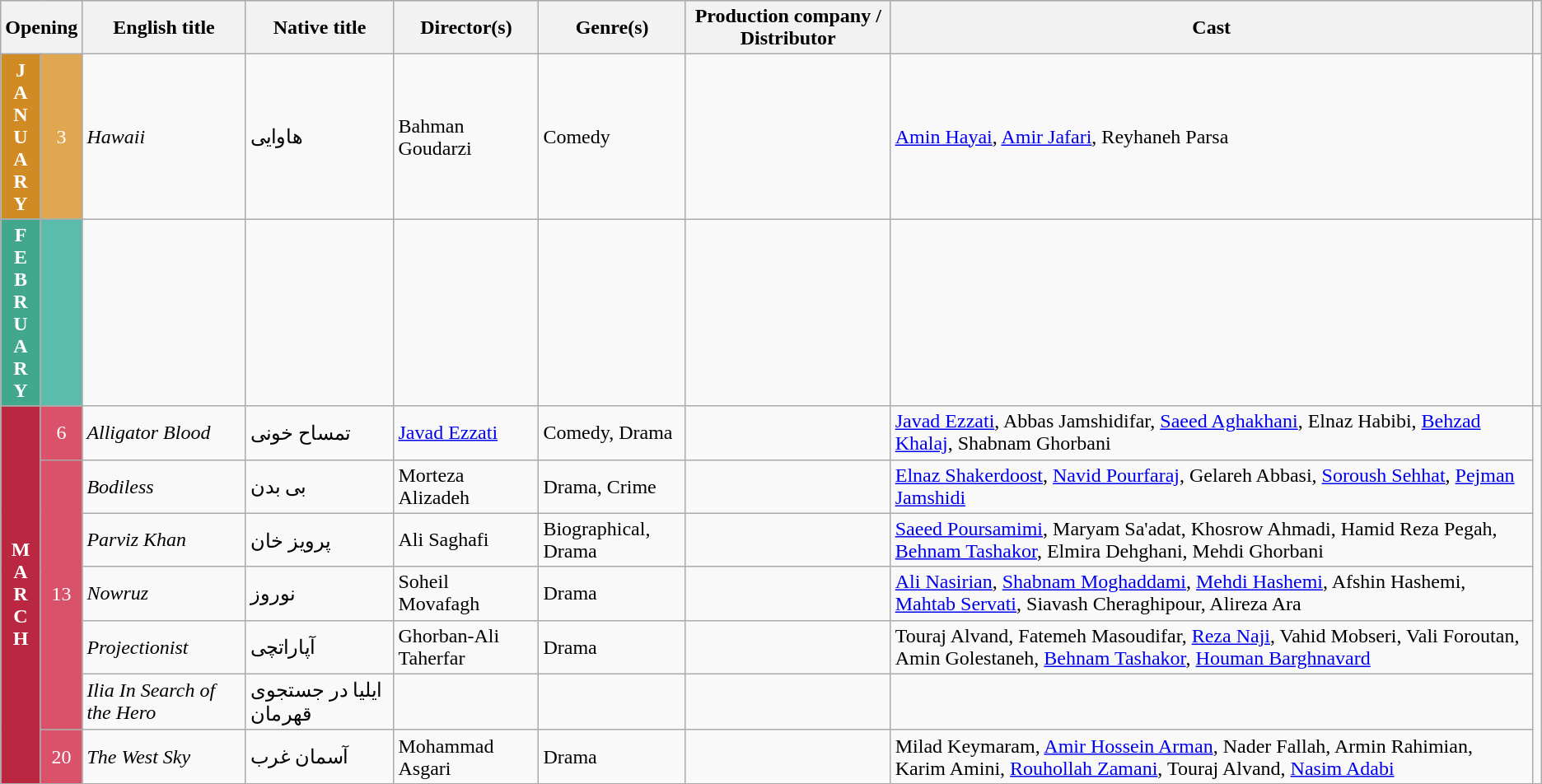<table class="wikitable sortable">
<tr style="background:#b0e0e6; text-align:center">
<th colspan="2">Opening</th>
<th>English title</th>
<th>Native title</th>
<th>Director(s)</th>
<th>Genre(s)</th>
<th><strong>Production company / Distributor</strong></th>
<th>Cast</th>
<th></th>
</tr>
<tr>
<th style="text-align:center; background:#D08B24; color:white;">J<br>A<br>N<br>U<br>A<br>R<br>Y</th>
<td rowspan="1" style="text-align:center; background:#E0A750; color:white;">3</td>
<td><em>Hawaii</em></td>
<td>هاوایی</td>
<td>Bahman Goudarzi</td>
<td>Comedy</td>
<td></td>
<td><a href='#'>Amin Hayai</a>, <a href='#'>Amir Jafari</a>, Reyhaneh Parsa</td>
<td></td>
</tr>
<tr February!>
<th style="text-align:center; background:#41A88E; color:white;">F<br>E<br>B<br>R<br>U<br>A<br>R<br>Y</th>
<td style="text-align:center; background:#5CBCAB; color:white;"></td>
<td></td>
<td></td>
<td></td>
<td></td>
<td></td>
<td></td>
<td></td>
</tr>
<tr>
<th rowspan="8" style="text-align:center; background:#BA2741; color:white;">M<br>A<br>R<br>C<br>H</th>
<td style="text-align:center; background:#DA5269; color:white;">6</td>
<td><em>Alligator Blood</em></td>
<td>تمساح خونی</td>
<td><a href='#'>Javad Ezzati</a></td>
<td>Comedy, Drama</td>
<td></td>
<td><a href='#'>Javad Ezzati</a>, Abbas Jamshidifar, <a href='#'>Saeed Aghakhani</a>, Elnaz Habibi, <a href='#'>Behzad Khalaj</a>, Shabnam Ghorbani</td>
<td rowspan="7"></td>
</tr>
<tr>
<td rowspan="5" style="text-align:center; background:#DA5269; color:white;">13</td>
<td><em>Bodiless</em></td>
<td>بی بدن</td>
<td>Morteza Alizadeh</td>
<td>Drama, Crime</td>
<td></td>
<td><a href='#'>Elnaz Shakerdoost</a>, <a href='#'>Navid Pourfaraj</a>, Gelareh Abbasi, <a href='#'>Soroush Sehhat</a>, <a href='#'>Pejman Jamshidi</a></td>
</tr>
<tr>
<td><em>Parviz Khan</em></td>
<td>پرویز خان</td>
<td>Ali Saghafi</td>
<td>Biographical, Drama</td>
<td></td>
<td><a href='#'>Saeed Poursamimi</a>, Maryam Sa'adat, Khosrow Ahmadi, Hamid Reza Pegah, <a href='#'>Behnam Tashakor</a>, Elmira Dehghani, Mehdi Ghorbani</td>
</tr>
<tr>
<td><em>Nowruz</em></td>
<td>نوروز</td>
<td>Soheil Movafagh</td>
<td>Drama</td>
<td></td>
<td><a href='#'>Ali Nasirian</a>, <a href='#'>Shabnam Moghaddami</a>, <a href='#'>Mehdi Hashemi</a>, Afshin Hashemi, <a href='#'>Mahtab Servati</a>, Siavash Cheraghipour, Alireza Ara</td>
</tr>
<tr>
<td><em>Projectionist</em></td>
<td>آپاراتچی</td>
<td>Ghorban-Ali Taherfar</td>
<td>Drama</td>
<td></td>
<td>Touraj Alvand, Fatemeh Masoudifar, <a href='#'>Reza Naji</a>, Vahid Mobseri, Vali Foroutan, Amin Golestaneh, <a href='#'>Behnam Tashakor</a>, <a href='#'>Houman Barghnavard</a></td>
</tr>
<tr>
<td><em>Ilia In Search of the Hero</em></td>
<td>ایلیا در جستجوی قهرمان</td>
<td></td>
<td></td>
<td></td>
<td></td>
</tr>
<tr>
<td style="text-align:center; background:#DA5269; color:white;">20</td>
<td><em>The West Sky</em></td>
<td>آسمان غرب</td>
<td>Mohammad Asgari</td>
<td>Drama</td>
<td></td>
<td>Milad Keymaram, <a href='#'>Amir Hossein Arman</a>, Nader Fallah, Armin Rahimian, Karim Amini, <a href='#'>Rouhollah Zamani</a>, Touraj Alvand, <a href='#'>Nasim Adabi</a></td>
</tr>
</table>
